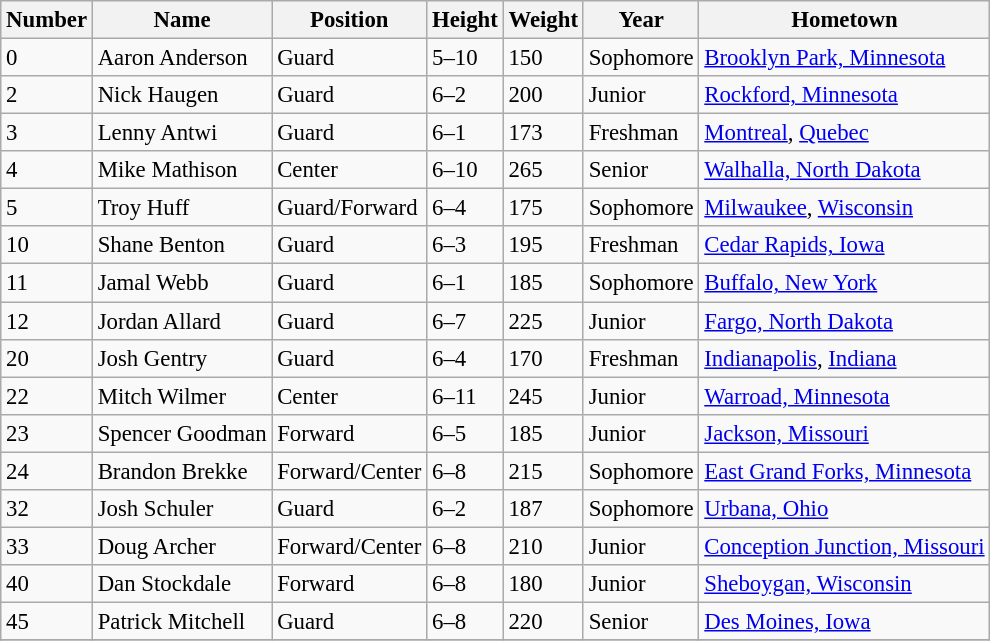<table class="wikitable" style="font-size: 95%;">
<tr>
<th>Number</th>
<th>Name</th>
<th>Position</th>
<th>Height</th>
<th>Weight</th>
<th>Year</th>
<th>Hometown</th>
</tr>
<tr>
<td>0</td>
<td>Aaron Anderson</td>
<td>Guard</td>
<td>5–10</td>
<td>150</td>
<td>Sophomore</td>
<td><a href='#'>Brooklyn Park, Minnesota</a></td>
</tr>
<tr>
<td>2</td>
<td>Nick Haugen</td>
<td>Guard</td>
<td>6–2</td>
<td>200</td>
<td>Junior</td>
<td><a href='#'>Rockford, Minnesota</a></td>
</tr>
<tr>
<td>3</td>
<td>Lenny Antwi</td>
<td>Guard</td>
<td>6–1</td>
<td>173</td>
<td>Freshman</td>
<td><a href='#'>Montreal</a>, <a href='#'>Quebec</a></td>
</tr>
<tr>
<td>4</td>
<td>Mike Mathison</td>
<td>Center</td>
<td>6–10</td>
<td>265</td>
<td>Senior</td>
<td><a href='#'>Walhalla, North Dakota</a></td>
</tr>
<tr>
<td>5</td>
<td>Troy Huff</td>
<td>Guard/Forward</td>
<td>6–4</td>
<td>175</td>
<td>Sophomore</td>
<td><a href='#'>Milwaukee</a>, <a href='#'>Wisconsin</a></td>
</tr>
<tr>
<td>10</td>
<td>Shane Benton</td>
<td>Guard</td>
<td>6–3</td>
<td>195</td>
<td>Freshman</td>
<td><a href='#'>Cedar Rapids, Iowa</a></td>
</tr>
<tr>
<td>11</td>
<td>Jamal Webb</td>
<td>Guard</td>
<td>6–1</td>
<td>185</td>
<td>Sophomore</td>
<td><a href='#'>Buffalo, New York</a></td>
</tr>
<tr>
<td>12</td>
<td>Jordan Allard</td>
<td>Guard</td>
<td>6–7</td>
<td>225</td>
<td>Junior</td>
<td><a href='#'>Fargo, North Dakota</a></td>
</tr>
<tr>
<td>20</td>
<td>Josh Gentry</td>
<td>Guard</td>
<td>6–4</td>
<td>170</td>
<td>Freshman</td>
<td><a href='#'>Indianapolis</a>, <a href='#'>Indiana</a></td>
</tr>
<tr>
<td>22</td>
<td>Mitch Wilmer</td>
<td>Center</td>
<td>6–11</td>
<td>245</td>
<td>Junior</td>
<td><a href='#'>Warroad, Minnesota</a></td>
</tr>
<tr>
<td>23</td>
<td>Spencer Goodman</td>
<td>Forward</td>
<td>6–5</td>
<td>185</td>
<td>Junior</td>
<td><a href='#'>Jackson, Missouri</a></td>
</tr>
<tr>
<td>24</td>
<td>Brandon Brekke</td>
<td>Forward/Center</td>
<td>6–8</td>
<td>215</td>
<td>Sophomore</td>
<td><a href='#'>East Grand Forks, Minnesota</a></td>
</tr>
<tr>
<td>32</td>
<td>Josh Schuler</td>
<td>Guard</td>
<td>6–2</td>
<td>187</td>
<td>Sophomore</td>
<td><a href='#'>Urbana, Ohio</a></td>
</tr>
<tr>
<td>33</td>
<td>Doug Archer</td>
<td>Forward/Center</td>
<td>6–8</td>
<td>210</td>
<td>Junior</td>
<td><a href='#'>Conception Junction, Missouri</a></td>
</tr>
<tr>
<td>40</td>
<td>Dan Stockdale</td>
<td>Forward</td>
<td>6–8</td>
<td>180</td>
<td>Junior</td>
<td><a href='#'>Sheboygan, Wisconsin</a></td>
</tr>
<tr>
<td>45</td>
<td>Patrick Mitchell</td>
<td>Guard</td>
<td>6–8</td>
<td>220</td>
<td>Senior</td>
<td><a href='#'>Des Moines, Iowa</a></td>
</tr>
<tr>
</tr>
</table>
